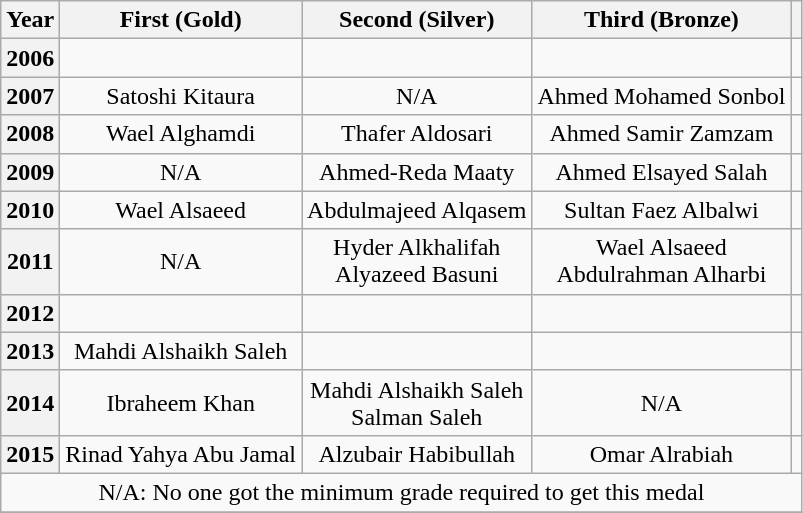<table class="wikitable" style="text-align: center;">
<tr>
<th>Year</th>
<th>First (Gold)</th>
<th>Second (Silver)</th>
<th>Third (Bronze)</th>
<th></th>
</tr>
<tr>
<th>2006</th>
<td></td>
<td></td>
<td></td>
<td></td>
</tr>
<tr>
<th>2007</th>
<td>Satoshi Kitaura</td>
<td>N/A</td>
<td>Ahmed Mohamed Sonbol</td>
<td></td>
</tr>
<tr>
<th>2008</th>
<td>Wael Alghamdi</td>
<td>Thafer Aldosari</td>
<td>Ahmed Samir Zamzam</td>
<td></td>
</tr>
<tr>
<th>2009</th>
<td>N/A</td>
<td>Ahmed-Reda Maaty</td>
<td>Ahmed Elsayed Salah</td>
<td></td>
</tr>
<tr>
<th>2010</th>
<td>Wael Alsaeed</td>
<td>Abdulmajeed Alqasem</td>
<td>Sultan Faez Albalwi</td>
<td></td>
</tr>
<tr>
<th>2011</th>
<td>N/A</td>
<td>Hyder Alkhalifah<br>Alyazeed Basuni</td>
<td>Wael Alsaeed<br>Abdulrahman Alharbi</td>
<td></td>
</tr>
<tr>
<th>2012</th>
<td></td>
<td></td>
<td></td>
<td></td>
</tr>
<tr>
<th>2013</th>
<td>Mahdi Alshaikh Saleh</td>
<td></td>
<td></td>
<td></td>
</tr>
<tr>
<th>2014</th>
<td>Ibraheem Khan</td>
<td>Mahdi Alshaikh Saleh<br>Salman Saleh</td>
<td>N/A</td>
<td></td>
</tr>
<tr>
<th>2015</th>
<td>Rinad Yahya Abu Jamal</td>
<td>Alzubair Habibullah</td>
<td>Omar Alrabiah</td>
<td></td>
</tr>
<tr>
<td colspan="5" style="text-align: center;">N/A: No one got the minimum grade required to get this medal</td>
</tr>
<tr>
</tr>
</table>
